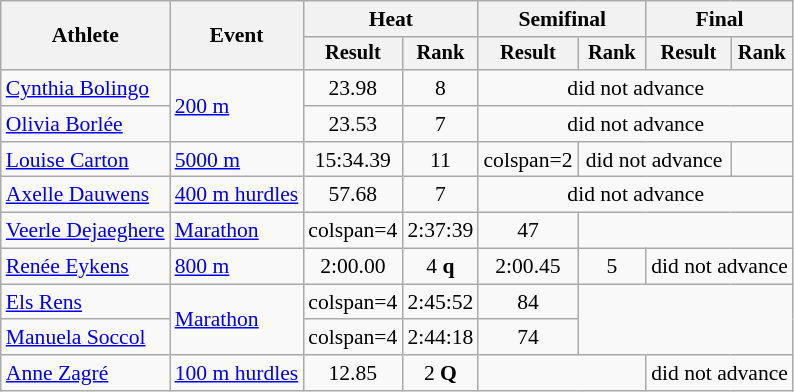<table class="wikitable" style="font-size:90%">
<tr>
<th rowspan="2">Athlete</th>
<th rowspan="2">Event</th>
<th colspan="2">Heat</th>
<th colspan="2">Semifinal</th>
<th colspan="2">Final</th>
</tr>
<tr style="font-size:95%">
<th>Result</th>
<th>Rank</th>
<th>Result</th>
<th>Rank</th>
<th>Result</th>
<th>Rank</th>
</tr>
<tr align=center>
<td align=left><a href='#'>Cynthia Bolingo</a></td>
<td align=left rowspan=2><a href='#'>200 m</a></td>
<td>23.98</td>
<td>8</td>
<td colspan=4>did not advance</td>
</tr>
<tr align=center>
<td align=left><a href='#'>Olivia Borlée</a></td>
<td>23.53</td>
<td>7</td>
<td colspan=4>did not advance</td>
</tr>
<tr align=center>
<td align=left><a href='#'>Louise Carton</a></td>
<td align=left><a href='#'>5000 m</a></td>
<td>15:34.39</td>
<td>11</td>
<td>colspan=2 </td>
<td colspan=2>did not advance</td>
</tr>
<tr align=center>
<td align=left><a href='#'>Axelle Dauwens</a></td>
<td align=left><a href='#'>400 m hurdles</a></td>
<td>57.68</td>
<td>7</td>
<td colspan=4>did not advance</td>
</tr>
<tr align=center>
<td align=left><a href='#'>Veerle Dejaeghere</a></td>
<td align=left><a href='#'>Marathon</a></td>
<td>colspan=4 </td>
<td>2:37:39</td>
<td>47</td>
</tr>
<tr align=center>
<td align=left><a href='#'>Renée Eykens</a></td>
<td align=left><a href='#'>800 m</a></td>
<td>2:00.00</td>
<td>4 <strong>q</strong></td>
<td>2:00.45</td>
<td>5</td>
<td colspan=2>did not advance</td>
</tr>
<tr align=center>
<td align=left><a href='#'>Els Rens</a></td>
<td align=left rowspan=2><a href='#'>Marathon</a></td>
<td>colspan=4 </td>
<td>2:45:52</td>
<td>84</td>
</tr>
<tr align=center>
<td align=left><a href='#'>Manuela Soccol</a></td>
<td>colspan=4 </td>
<td>2:44:18</td>
<td>74</td>
</tr>
<tr align=center>
<td align=left><a href='#'>Anne Zagré</a></td>
<td align=left><a href='#'>100 m hurdles</a></td>
<td>12.85</td>
<td>2 <strong>Q</strong></td>
<td colspan=2></td>
<td colspan=2>did not advance</td>
</tr>
</table>
